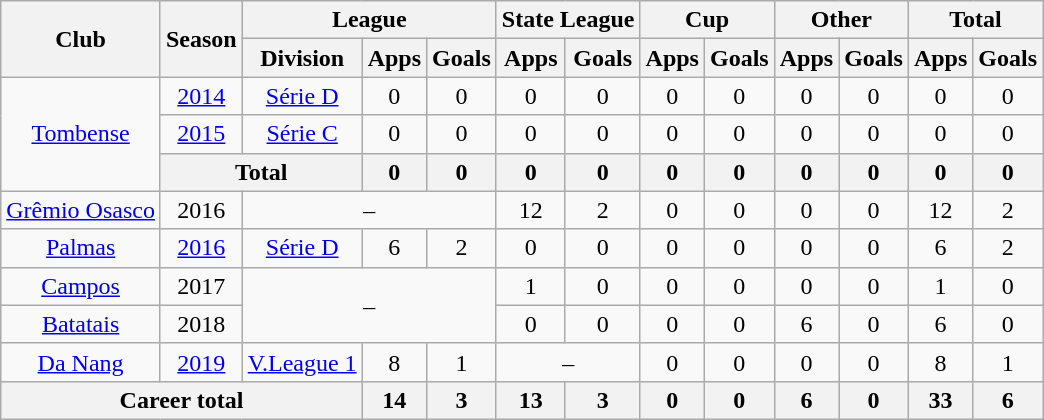<table class="wikitable" style="text-align: center">
<tr>
<th rowspan="2">Club</th>
<th rowspan="2">Season</th>
<th colspan="3">League</th>
<th colspan="2">State League</th>
<th colspan="2">Cup</th>
<th colspan="2">Other</th>
<th colspan="2">Total</th>
</tr>
<tr>
<th>Division</th>
<th>Apps</th>
<th>Goals</th>
<th>Apps</th>
<th>Goals</th>
<th>Apps</th>
<th>Goals</th>
<th>Apps</th>
<th>Goals</th>
<th>Apps</th>
<th>Goals</th>
</tr>
<tr>
<td rowspan="3"><a href='#'>Tombense</a></td>
<td><a href='#'>2014</a></td>
<td><a href='#'>Série D</a></td>
<td>0</td>
<td>0</td>
<td>0</td>
<td>0</td>
<td>0</td>
<td>0</td>
<td>0</td>
<td>0</td>
<td>0</td>
<td>0</td>
</tr>
<tr>
<td><a href='#'>2015</a></td>
<td><a href='#'>Série C</a></td>
<td>0</td>
<td>0</td>
<td>0</td>
<td>0</td>
<td>0</td>
<td>0</td>
<td>0</td>
<td>0</td>
<td>0</td>
<td>0</td>
</tr>
<tr>
<th colspan="2"><strong>Total</strong></th>
<th>0</th>
<th>0</th>
<th>0</th>
<th>0</th>
<th>0</th>
<th>0</th>
<th>0</th>
<th>0</th>
<th>0</th>
<th>0</th>
</tr>
<tr>
<td><a href='#'>Grêmio Osasco</a></td>
<td>2016</td>
<td colspan="3">–</td>
<td>12</td>
<td>2</td>
<td>0</td>
<td>0</td>
<td>0</td>
<td>0</td>
<td>12</td>
<td>2</td>
</tr>
<tr>
<td><a href='#'>Palmas</a></td>
<td><a href='#'>2016</a></td>
<td><a href='#'>Série D</a></td>
<td>6</td>
<td>2</td>
<td>0</td>
<td>0</td>
<td>0</td>
<td>0</td>
<td>0</td>
<td>0</td>
<td>6</td>
<td>2</td>
</tr>
<tr>
<td><a href='#'>Campos</a></td>
<td>2017</td>
<td colspan="3" rowspan="2">–</td>
<td>1</td>
<td>0</td>
<td>0</td>
<td>0</td>
<td>0</td>
<td>0</td>
<td>1</td>
<td>0</td>
</tr>
<tr>
<td><a href='#'>Batatais</a></td>
<td>2018</td>
<td>0</td>
<td>0</td>
<td>0</td>
<td>0</td>
<td>6</td>
<td>0</td>
<td>6</td>
<td>0</td>
</tr>
<tr>
<td><a href='#'>Da Nang</a></td>
<td><a href='#'>2019</a></td>
<td><a href='#'>V.League 1</a></td>
<td>8</td>
<td>1</td>
<td colspan="2">–</td>
<td>0</td>
<td>0</td>
<td>0</td>
<td>0</td>
<td>8</td>
<td>1</td>
</tr>
<tr>
<th colspan="3"><strong>Career total</strong></th>
<th>14</th>
<th>3</th>
<th>13</th>
<th>3</th>
<th>0</th>
<th>0</th>
<th>6</th>
<th>0</th>
<th>33</th>
<th>6</th>
</tr>
</table>
